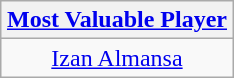<table class=wikitable style="text-align:center; margin:auto">
<tr>
<th><a href='#'>Most Valuable Player</a></th>
</tr>
<tr>
<td> <a href='#'>Izan Almansa</a></td>
</tr>
</table>
